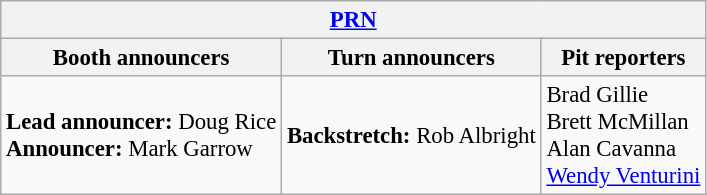<table class="wikitable" style="font-size: 95%;">
<tr>
<th colspan="3"><a href='#'>PRN</a></th>
</tr>
<tr>
<th>Booth announcers</th>
<th>Turn announcers</th>
<th>Pit reporters</th>
</tr>
<tr>
<td><strong>Lead announcer:</strong> Doug Rice<br><strong>Announcer:</strong> Mark Garrow</td>
<td><strong>Backstretch:</strong> Rob Albright</td>
<td>Brad Gillie<br>Brett McMillan<br>Alan Cavanna<br><a href='#'>Wendy Venturini</a></td>
</tr>
</table>
